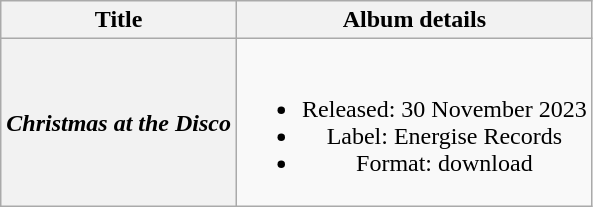<table class="wikitable plainrowheaders" style="text-align:center;" border="1">
<tr>
<th>Title</th>
<th>Album details</th>
</tr>
<tr>
<th scope="row"><em>Christmas at the Disco</em></th>
<td><br><ul><li>Released: 30 November 2023</li><li>Label: Energise Records</li><li>Format: download</li></ul></td>
</tr>
</table>
